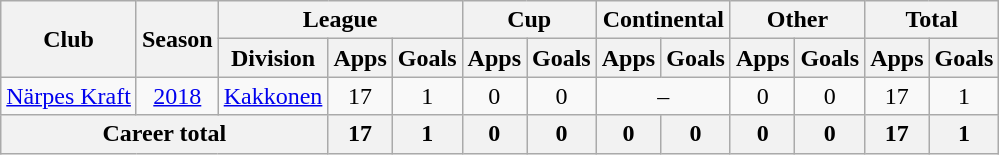<table class="wikitable" style="text-align: center">
<tr>
<th rowspan="2">Club</th>
<th rowspan="2">Season</th>
<th colspan="3">League</th>
<th colspan="2">Cup</th>
<th colspan="2">Continental</th>
<th colspan="2">Other</th>
<th colspan="2">Total</th>
</tr>
<tr>
<th>Division</th>
<th>Apps</th>
<th>Goals</th>
<th>Apps</th>
<th>Goals</th>
<th>Apps</th>
<th>Goals</th>
<th>Apps</th>
<th>Goals</th>
<th>Apps</th>
<th>Goals</th>
</tr>
<tr>
<td><a href='#'>Närpes Kraft</a></td>
<td><a href='#'>2018</a></td>
<td><a href='#'>Kakkonen</a></td>
<td>17</td>
<td>1</td>
<td>0</td>
<td>0</td>
<td colspan="2">–</td>
<td>0</td>
<td>0</td>
<td>17</td>
<td>1</td>
</tr>
<tr>
<th colspan="3"><strong>Career total</strong></th>
<th>17</th>
<th>1</th>
<th>0</th>
<th>0</th>
<th>0</th>
<th>0</th>
<th>0</th>
<th>0</th>
<th>17</th>
<th>1</th>
</tr>
</table>
